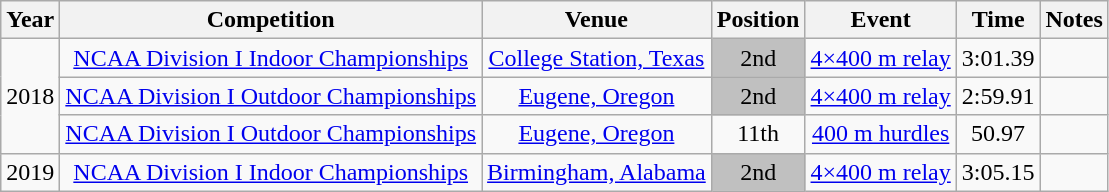<table class="wikitable sortable" style=text-align:center>
<tr>
<th>Year</th>
<th>Competition</th>
<th>Venue</th>
<th>Position</th>
<th>Event</th>
<th>Time</th>
<th>Notes</th>
</tr>
<tr>
<td rowspan=3>2018</td>
<td><a href='#'>NCAA Division I Indoor Championships</a></td>
<td><a href='#'>College Station, Texas</a></td>
<td bgcolor = silver>2nd</td>
<td data-sort-value="1600 relay"><a href='#'>4×400&nbsp;m relay</a></td>
<td data-sort-value=181.39>3:01.39</td>
<td></td>
</tr>
<tr>
<td><a href='#'>NCAA Division I Outdoor Championships</a></td>
<td><a href='#'>Eugene, Oregon</a></td>
<td bgcolor=silver>2nd</td>
<td data-sort-value="1600 relay"><a href='#'>4×400&nbsp;m relay</a></td>
<td data-sort-value=179.91>2:59.91</td>
<td></td>
</tr>
<tr>
<td><a href='#'>NCAA Division I Outdoor Championships</a></td>
<td><a href='#'>Eugene, Oregon</a></td>
<td>11th</td>
<td data-sort-value="400 m hs"><a href='#'>400&nbsp;m hurdles</a></td>
<td>50.97</td>
<td></td>
</tr>
<tr>
<td>2019</td>
<td><a href='#'>NCAA Division I Indoor Championships</a></td>
<td><a href='#'>Birmingham, Alabama</a></td>
<td bgcolor=silver>2nd</td>
<td data-sort-value="1600 relay"><a href='#'>4×400&nbsp;m relay</a></td>
<td data-sort-value=185.15>3:05.15</td>
<td></td>
</tr>
</table>
